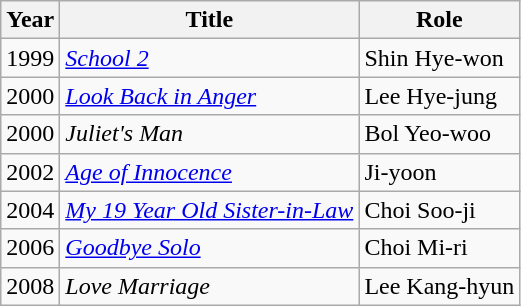<table class="wikitable sortable">
<tr>
<th>Year</th>
<th>Title</th>
<th>Role</th>
</tr>
<tr>
<td>1999</td>
<td><em><a href='#'>School 2</a></em></td>
<td>Shin Hye-won</td>
</tr>
<tr>
<td>2000</td>
<td><em><a href='#'>Look Back in Anger</a></em></td>
<td>Lee Hye-jung</td>
</tr>
<tr>
<td>2000</td>
<td><em>Juliet's Man</em></td>
<td>Bol Yeo-woo</td>
</tr>
<tr>
<td>2002</td>
<td><em><a href='#'>Age of Innocence</a></em></td>
<td>Ji-yoon</td>
</tr>
<tr>
<td>2004</td>
<td><em><a href='#'>My 19 Year Old Sister-in-Law</a></em></td>
<td>Choi Soo-ji</td>
</tr>
<tr>
<td>2006</td>
<td><em><a href='#'>Goodbye Solo</a></em></td>
<td>Choi Mi-ri</td>
</tr>
<tr>
<td>2008</td>
<td><em>Love Marriage</em></td>
<td>Lee Kang-hyun</td>
</tr>
</table>
